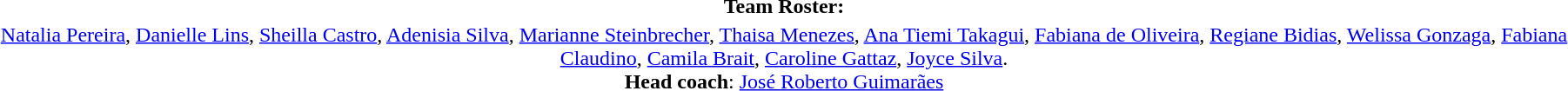<table style="text-align: center; margin-left: auto; margin-right: auto; margin-top: 2em;">
<tr>
<td><strong>Team Roster:</strong></td>
</tr>
<tr>
<td><a href='#'>Natalia Pereira</a>, <a href='#'>Danielle Lins</a>, <a href='#'>Sheilla Castro</a>, <a href='#'>Adenisia Silva</a>, <a href='#'>Marianne Steinbrecher</a>, <a href='#'>Thaisa Menezes</a>, <a href='#'>Ana Tiemi Takagui</a>, <a href='#'>Fabiana de Oliveira</a>, <a href='#'>Regiane Bidias</a>, <a href='#'>Welissa Gonzaga</a>, <a href='#'>Fabiana Claudino</a>, <a href='#'>Camila Brait</a>, <a href='#'>Caroline Gattaz</a>, <a href='#'>Joyce Silva</a>.<br><strong>Head coach</strong>: <a href='#'>José Roberto Guimarães</a></td>
</tr>
</table>
